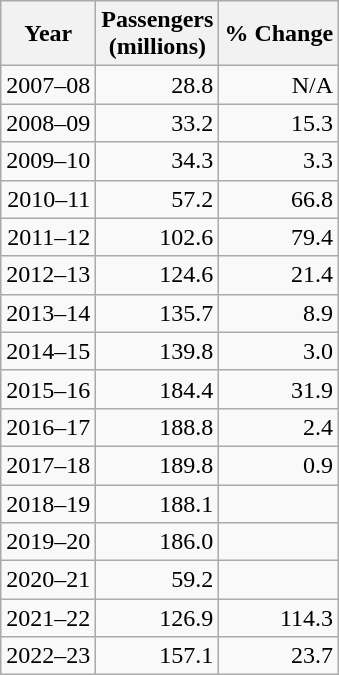<table class="wikitable sortable" style="text-align:right;">
<tr>
<th>Year</th>
<th>Passengers<br>(millions)</th>
<th>% Change</th>
</tr>
<tr>
<td>2007–08</td>
<td>28.8</td>
<td>N/A</td>
</tr>
<tr>
<td>2008–09</td>
<td>33.2</td>
<td>15.3</td>
</tr>
<tr>
<td>2009–10</td>
<td>34.3</td>
<td>3.3</td>
</tr>
<tr>
<td>2010–11</td>
<td>57.2</td>
<td>66.8</td>
</tr>
<tr>
<td>2011–12</td>
<td>102.6</td>
<td>79.4</td>
</tr>
<tr>
<td>2012–13</td>
<td>124.6</td>
<td>21.4</td>
</tr>
<tr>
<td>2013–14</td>
<td>135.7</td>
<td>8.9</td>
</tr>
<tr>
<td>2014–15</td>
<td>139.8</td>
<td>3.0</td>
</tr>
<tr>
<td>2015–16</td>
<td>184.4</td>
<td>31.9</td>
</tr>
<tr>
<td>2016–17</td>
<td>188.8</td>
<td>2.4</td>
</tr>
<tr>
<td>2017–18</td>
<td>189.8</td>
<td>0.9</td>
</tr>
<tr>
<td>2018–19</td>
<td>188.1</td>
<td></td>
</tr>
<tr>
<td>2019–20</td>
<td>186.0</td>
<td></td>
</tr>
<tr>
<td>2020–21</td>
<td>59.2</td>
<td></td>
</tr>
<tr>
<td>2021–22</td>
<td>126.9</td>
<td>114.3</td>
</tr>
<tr>
<td>2022–23</td>
<td>157.1</td>
<td>23.7</td>
</tr>
</table>
